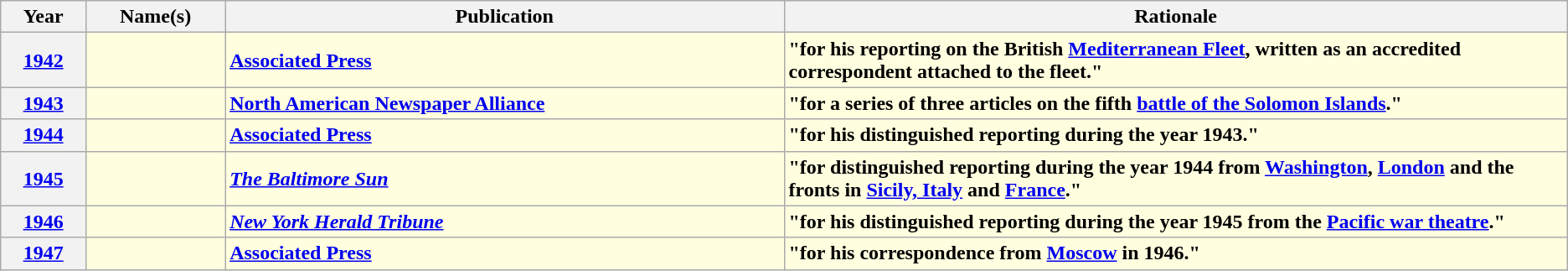<table class="wikitable sortable">
<tr style="vertical-align:bottom;">
<th>Year</th>
<th>Name(s)</th>
<th>Publication</th>
<th width=50%>Rationale</th>
</tr>
<tr style="background-color:lightyellow;">
<th><strong><a href='#'>1942</a></strong></th>
<td><strong></strong></td>
<td><strong><a href='#'>Associated Press</a></strong></td>
<td><strong>"for his reporting on the British <a href='#'>Mediterranean Fleet</a>, written as an accredited correspondent attached to the fleet."</strong></td>
</tr>
<tr style="background-color:lightyellow;">
<th><strong><a href='#'>1943</a></strong></th>
<td><strong></strong></td>
<td><strong><a href='#'>North American Newspaper Alliance</a></strong></td>
<td><strong>"for a series of three articles on the fifth <a href='#'>battle of the Solomon Islands</a>."</strong></td>
</tr>
<tr style="background-color:lightyellow;">
<th><strong><a href='#'>1944</a></strong></th>
<td><strong></strong></td>
<td><strong><a href='#'>Associated Press</a></strong></td>
<td><strong>"for his distinguished reporting during the year 1943."</strong></td>
</tr>
<tr style="background-color:lightyellow;">
<th><strong><a href='#'>1945</a></strong></th>
<td><strong></strong></td>
<td><strong><em><a href='#'>The Baltimore Sun</a></em></strong></td>
<td><strong>"for distinguished reporting during the year 1944 from <a href='#'>Washington</a>, <a href='#'>London</a> and the fronts in <a href='#'>Sicily, Italy</a> and <a href='#'>France</a>."</strong></td>
</tr>
<tr style="background-color:lightyellow;">
<th><strong><a href='#'>1946</a></strong></th>
<td><strong></strong></td>
<td><strong><em><a href='#'>New York Herald Tribune</a></em></strong></td>
<td><strong>"for his distinguished reporting during the year 1945 from the <a href='#'>Pacific war theatre</a>."</strong></td>
</tr>
<tr style="background-color:lightyellow;">
<th><strong><a href='#'>1947</a></strong></th>
<td><strong></strong></td>
<td><strong><a href='#'>Associated Press</a></strong></td>
<td><strong>"for his correspondence from <a href='#'>Moscow</a> in 1946."</strong></td>
</tr>
</table>
